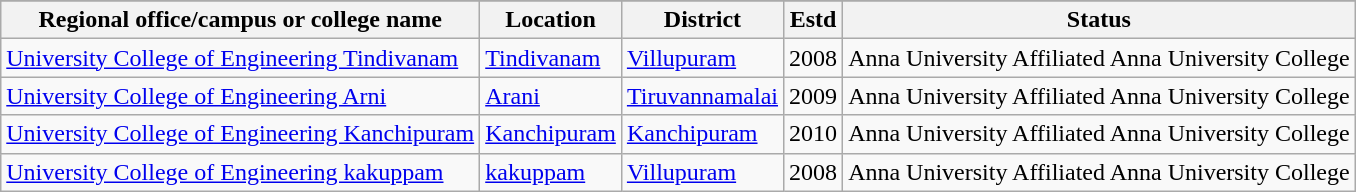<table class="wikitable sortable">
<tr>
</tr>
<tr>
<th>Regional office/campus or college name</th>
<th>Location</th>
<th>District</th>
<th>Estd</th>
<th>Status</th>
</tr>
<tr>
<td><a href='#'>University College of Engineering Tindivanam</a></td>
<td><a href='#'>Tindivanam</a></td>
<td><a href='#'>Villupuram</a></td>
<td>2008</td>
<td>Anna University Affiliated  Anna University College</td>
</tr>
<tr>
<td><a href='#'>University College of Engineering Arni</a></td>
<td><a href='#'>Arani</a></td>
<td><a href='#'>Tiruvannamalai</a></td>
<td>2009</td>
<td>Anna University Affiliated  Anna University College</td>
</tr>
<tr>
<td><a href='#'>University College of Engineering Kanchipuram</a></td>
<td><a href='#'>Kanchipuram</a></td>
<td><a href='#'>Kanchipuram</a></td>
<td>2010</td>
<td>Anna University Affiliated  Anna University College</td>
</tr>
<tr>
<td><a href='#'>University College of Engineering kakuppam</a></td>
<td><a href='#'>kakuppam</a></td>
<td><a href='#'>Villupuram</a></td>
<td>2008</td>
<td>Anna University Affiliated  Anna University College</td>
</tr>
</table>
